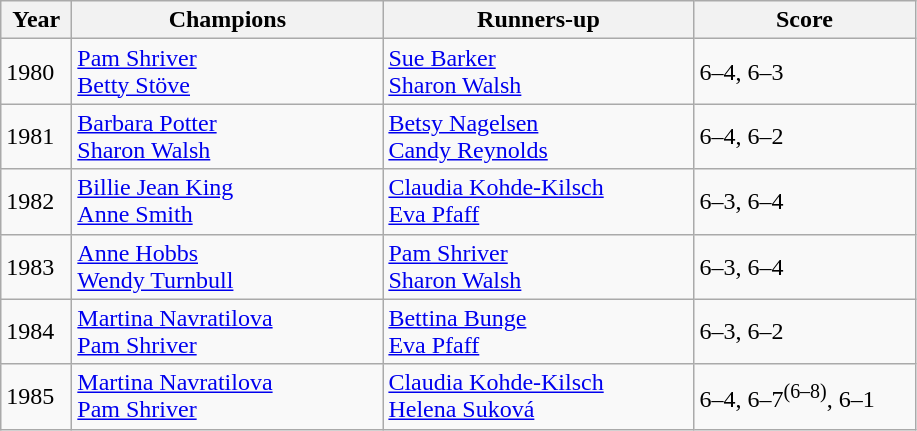<table class="sortable wikitable">
<tr>
<th style="width:40px">Year</th>
<th style="width:200px">Champions</th>
<th style="width:200px">Runners-up</th>
<th style="width:140px" class="unsortable">Score</th>
</tr>
<tr>
<td>1980</td>
<td> <a href='#'>Pam Shriver</a> <br>  <a href='#'>Betty Stöve</a></td>
<td> <a href='#'>Sue Barker</a> <br>  <a href='#'>Sharon Walsh</a></td>
<td>6–4, 6–3</td>
</tr>
<tr>
<td>1981</td>
<td> <a href='#'>Barbara Potter</a> <br>  <a href='#'>Sharon Walsh</a></td>
<td> <a href='#'>Betsy Nagelsen</a> <br>  <a href='#'>Candy Reynolds</a></td>
<td>6–4, 6–2</td>
</tr>
<tr>
<td>1982</td>
<td> <a href='#'>Billie Jean King</a> <br>  <a href='#'>Anne Smith</a></td>
<td> <a href='#'>Claudia Kohde-Kilsch</a> <br>  <a href='#'>Eva Pfaff</a></td>
<td>6–3, 6–4</td>
</tr>
<tr>
<td>1983</td>
<td> <a href='#'>Anne Hobbs</a> <br>  <a href='#'>Wendy Turnbull</a></td>
<td> <a href='#'>Pam Shriver</a> <br>  <a href='#'>Sharon Walsh</a></td>
<td>6–3, 6–4</td>
</tr>
<tr>
<td>1984</td>
<td> <a href='#'>Martina Navratilova</a> <br>  <a href='#'>Pam Shriver</a></td>
<td> <a href='#'>Bettina Bunge</a> <br>  <a href='#'>Eva Pfaff</a></td>
<td>6–3, 6–2</td>
</tr>
<tr>
<td>1985</td>
<td> <a href='#'>Martina Navratilova</a> <br>  <a href='#'>Pam Shriver</a></td>
<td> <a href='#'>Claudia Kohde-Kilsch</a> <br>  <a href='#'>Helena Suková</a></td>
<td>6–4, 6–7<sup>(6–8)</sup>, 6–1</td>
</tr>
</table>
